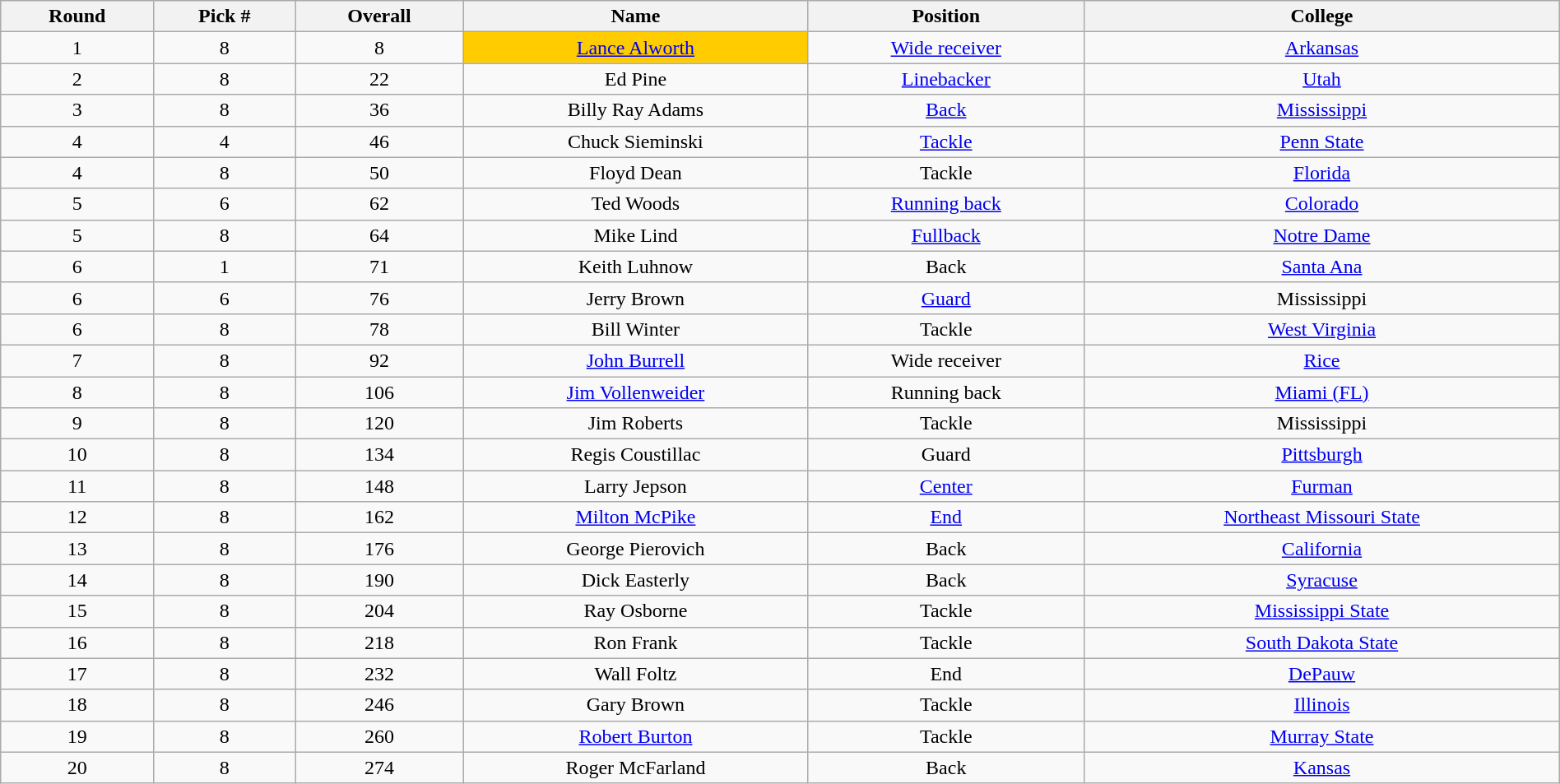<table class="wikitable sortable sortable" style="width: 100%; text-align:center">
<tr>
<th>Round</th>
<th>Pick #</th>
<th>Overall</th>
<th>Name</th>
<th>Position</th>
<th>College</th>
</tr>
<tr>
<td>1</td>
<td>8</td>
<td>8</td>
<td bgcolor=#FFCC00><a href='#'>Lance Alworth</a></td>
<td><a href='#'>Wide receiver</a></td>
<td><a href='#'>Arkansas</a></td>
</tr>
<tr>
<td>2</td>
<td>8</td>
<td>22</td>
<td>Ed Pine</td>
<td><a href='#'>Linebacker</a></td>
<td><a href='#'>Utah</a></td>
</tr>
<tr>
<td>3</td>
<td>8</td>
<td>36</td>
<td>Billy Ray Adams</td>
<td><a href='#'>Back</a></td>
<td><a href='#'>Mississippi</a></td>
</tr>
<tr>
<td>4</td>
<td>4</td>
<td>46</td>
<td>Chuck Sieminski</td>
<td><a href='#'>Tackle</a></td>
<td><a href='#'>Penn State</a></td>
</tr>
<tr>
<td>4</td>
<td>8</td>
<td>50</td>
<td>Floyd Dean</td>
<td>Tackle</td>
<td><a href='#'>Florida</a></td>
</tr>
<tr>
<td>5</td>
<td>6</td>
<td>62</td>
<td>Ted Woods</td>
<td><a href='#'>Running back</a></td>
<td><a href='#'>Colorado</a></td>
</tr>
<tr>
<td>5</td>
<td>8</td>
<td>64</td>
<td>Mike Lind</td>
<td><a href='#'>Fullback</a></td>
<td><a href='#'>Notre Dame</a></td>
</tr>
<tr>
<td>6</td>
<td>1</td>
<td>71</td>
<td>Keith Luhnow</td>
<td>Back</td>
<td><a href='#'>Santa Ana</a></td>
</tr>
<tr>
<td>6</td>
<td>6</td>
<td>76</td>
<td>Jerry Brown</td>
<td><a href='#'>Guard</a></td>
<td>Mississippi</td>
</tr>
<tr>
<td>6</td>
<td>8</td>
<td>78</td>
<td>Bill Winter</td>
<td>Tackle</td>
<td><a href='#'>West Virginia</a></td>
</tr>
<tr>
<td>7</td>
<td>8</td>
<td>92</td>
<td><a href='#'>John Burrell</a></td>
<td>Wide receiver</td>
<td><a href='#'>Rice</a></td>
</tr>
<tr>
<td>8</td>
<td>8</td>
<td>106</td>
<td><a href='#'>Jim Vollenweider</a></td>
<td>Running back</td>
<td><a href='#'>Miami (FL)</a></td>
</tr>
<tr>
<td>9</td>
<td>8</td>
<td>120</td>
<td>Jim Roberts</td>
<td>Tackle</td>
<td>Mississippi</td>
</tr>
<tr>
<td>10</td>
<td>8</td>
<td>134</td>
<td>Regis Coustillac</td>
<td>Guard</td>
<td><a href='#'>Pittsburgh</a></td>
</tr>
<tr>
<td>11</td>
<td>8</td>
<td>148</td>
<td>Larry Jepson</td>
<td><a href='#'>Center</a></td>
<td><a href='#'>Furman</a></td>
</tr>
<tr>
<td>12</td>
<td>8</td>
<td>162</td>
<td><a href='#'>Milton McPike</a></td>
<td><a href='#'>End</a></td>
<td><a href='#'>Northeast Missouri State</a></td>
</tr>
<tr>
<td>13</td>
<td>8</td>
<td>176</td>
<td>George Pierovich</td>
<td>Back</td>
<td><a href='#'>California</a></td>
</tr>
<tr>
<td>14</td>
<td>8</td>
<td>190</td>
<td>Dick Easterly</td>
<td>Back</td>
<td><a href='#'>Syracuse</a></td>
</tr>
<tr>
<td>15</td>
<td>8</td>
<td>204</td>
<td>Ray Osborne</td>
<td>Tackle</td>
<td><a href='#'>Mississippi State</a></td>
</tr>
<tr>
<td>16</td>
<td>8</td>
<td>218</td>
<td>Ron Frank</td>
<td>Tackle</td>
<td><a href='#'>South Dakota State</a></td>
</tr>
<tr>
<td>17</td>
<td>8</td>
<td>232</td>
<td>Wall Foltz</td>
<td>End</td>
<td><a href='#'>DePauw</a></td>
</tr>
<tr>
<td>18</td>
<td>8</td>
<td>246</td>
<td>Gary Brown</td>
<td>Tackle</td>
<td><a href='#'>Illinois</a></td>
</tr>
<tr>
<td>19</td>
<td>8</td>
<td>260</td>
<td><a href='#'>Robert Burton</a></td>
<td>Tackle</td>
<td><a href='#'>Murray State</a></td>
</tr>
<tr>
<td>20</td>
<td>8</td>
<td>274</td>
<td>Roger McFarland</td>
<td>Back</td>
<td><a href='#'>Kansas</a></td>
</tr>
</table>
